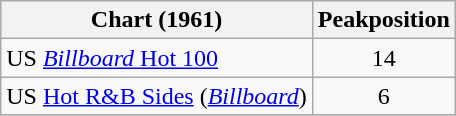<table class="wikitable">
<tr>
<th>Chart (1961)</th>
<th>Peakposition</th>
</tr>
<tr>
<td>US <a href='#'><em>Billboard</em> Hot 100</a></td>
<td style="text-align:center;">14</td>
</tr>
<tr>
<td>US <a href='#'>Hot R&B Sides</a> (<em><a href='#'>Billboard</a></em>)</td>
<td style="text-align:center;">6</td>
</tr>
<tr>
</tr>
</table>
